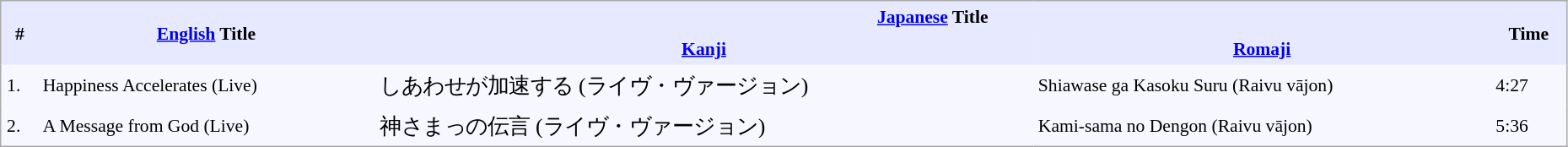<table border="0" cellpadding="4" cellspacing="0"  style="border:1px #aaa solid; border-collapse:collapse; padding:0.2em; margin:0 1em 1em; background:#f7f8ff; font-size:0.9em; width:98%;">
<tr style="vertical-align:middle; background:#e6e9ff;">
<th rowspan="2">#</th>
<th rowspan="2"><a href='#'>English</a> Title</th>
<th colspan="2"><a href='#'>Japanese</a> Title</th>
<th rowspan="2">Time</th>
</tr>
<tr style="background:#e6e9ff;">
<th><a href='#'>Kanji</a></th>
<th><a href='#'>Romaji</a></th>
</tr>
<tr>
<td>1.</td>
<td>Happiness Accelerates (Live)</td>
<td style="font-size: 120%;">しあわせが加速する (ライヴ・ヴァージョン)</td>
<td>Shiawase ga Kasoku Suru (Raivu vājon)</td>
<td>4:27</td>
</tr>
<tr>
<td>2.</td>
<td>A Message from God (Live)</td>
<td style="font-size: 120%;">神さまっの伝言 (ライヴ・ヴァージョン)</td>
<td>Kami-sama no Dengon (Raivu vājon)</td>
<td>5:36</td>
</tr>
</table>
